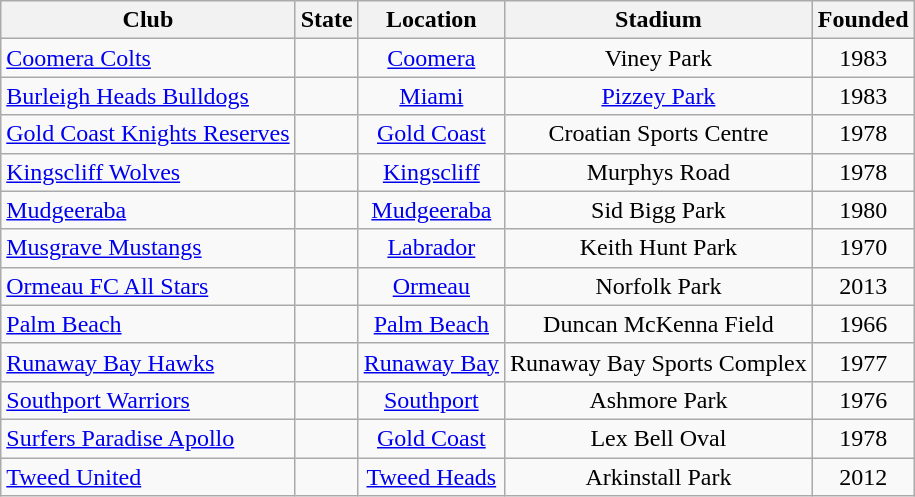<table class="wikitable">
<tr>
<th>Club</th>
<th>State</th>
<th>Location</th>
<th>Stadium</th>
<th>Founded</th>
</tr>
<tr>
<td><a href='#'>Coomera Colts</a></td>
<td style="text-align:center;"></td>
<td style="text-align:center;"><a href='#'>Coomera</a></td>
<td style="text-align:center;">Viney Park</td>
<td style="text-align:center;">1983</td>
</tr>
<tr>
<td><a href='#'>Burleigh Heads Bulldogs</a></td>
<td style="text-align:center;"></td>
<td style="text-align:center;"><a href='#'>Miami</a></td>
<td style="text-align:center;"><a href='#'>Pizzey Park</a></td>
<td style="text-align:center;">1983</td>
</tr>
<tr>
<td><a href='#'>Gold Coast Knights Reserves</a></td>
<td style="text-align:center;"></td>
<td style="text-align:center;"><a href='#'>Gold Coast</a></td>
<td style="text-align:center;">Croatian Sports Centre</td>
<td style="text-align:center;">1978</td>
</tr>
<tr>
<td><a href='#'>Kingscliff Wolves</a></td>
<td style="text-align:center;"></td>
<td style="text-align:center;"><a href='#'>Kingscliff</a></td>
<td style="text-align:center;">Murphys Road</td>
<td style="text-align:center;">1978</td>
</tr>
<tr>
<td><a href='#'>Mudgeeraba</a></td>
<td style="text-align:center;"></td>
<td style="text-align:center;"><a href='#'>Mudgeeraba</a></td>
<td style="text-align:center;">Sid Bigg Park</td>
<td style="text-align:center;">1980</td>
</tr>
<tr>
<td><a href='#'>Musgrave Mustangs</a></td>
<td style="text-align:center;"></td>
<td style="text-align:center;"><a href='#'>Labrador</a></td>
<td style="text-align:center;">Keith Hunt Park</td>
<td style="text-align:center;">1970</td>
</tr>
<tr>
<td><a href='#'>Ormeau FC All Stars</a></td>
<td style="text-align:center;"></td>
<td style="text-align:center;"><a href='#'>Ormeau</a></td>
<td style="text-align:center;">Norfolk Park</td>
<td style="text-align:center;">2013</td>
</tr>
<tr>
<td><a href='#'>Palm Beach</a></td>
<td style="text-align:center;"></td>
<td style="text-align:center;"><a href='#'>Palm Beach</a></td>
<td style="text-align:center;">Duncan McKenna Field</td>
<td style="text-align:center;">1966</td>
</tr>
<tr>
<td><a href='#'>Runaway Bay Hawks</a></td>
<td style="text-align:center;"></td>
<td style="text-align:center;"><a href='#'>Runaway Bay</a></td>
<td style="text-align:center;">Runaway Bay Sports Complex</td>
<td style="text-align:center;">1977</td>
</tr>
<tr>
<td><a href='#'>Southport Warriors</a></td>
<td style="text-align:center;"></td>
<td style="text-align:center;"><a href='#'>Southport</a></td>
<td style="text-align:center;">Ashmore Park</td>
<td style="text-align:center;">1976</td>
</tr>
<tr>
<td><a href='#'>Surfers Paradise Apollo</a></td>
<td style="text-align:center;"></td>
<td style="text-align:center;"><a href='#'>Gold Coast</a></td>
<td style="text-align:center;">Lex Bell Oval</td>
<td style="text-align:center;">1978</td>
</tr>
<tr>
<td><a href='#'>Tweed United</a></td>
<td style="text-align:center;"></td>
<td style="text-align:center;"><a href='#'>Tweed Heads</a></td>
<td style="text-align:center;">Arkinstall Park</td>
<td style="text-align:center;">2012</td>
</tr>
</table>
